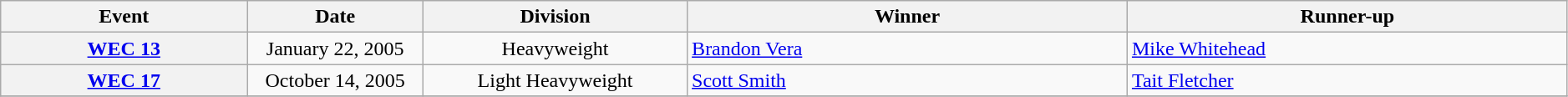<table class="wikitable" width="99%" style="text-align:center;">
<tr>
<th width="14%">Event</th>
<th width="10%">Date</th>
<th width="15%">Division</th>
<th width="25%">Winner</th>
<th width="25%">Runner-up</th>
</tr>
<tr>
<th><a href='#'>WEC 13</a></th>
<td>January 22, 2005</td>
<td>Heavyweight</td>
<td align="left"> <a href='#'>Brandon Vera</a></td>
<td align="left"> <a href='#'>Mike Whitehead</a></td>
</tr>
<tr>
<th><a href='#'>WEC 17</a></th>
<td>October 14, 2005</td>
<td>Light Heavyweight</td>
<td align="left"> <a href='#'>Scott Smith</a></td>
<td align="left"> <a href='#'>Tait Fletcher</a></td>
</tr>
<tr>
</tr>
</table>
